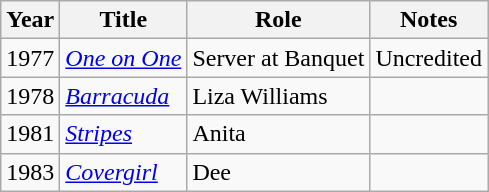<table class="wikitable">
<tr>
<th>Year</th>
<th>Title</th>
<th>Role</th>
<th>Notes</th>
</tr>
<tr>
<td>1977</td>
<td><em><a href='#'>One on One</a></em></td>
<td>Server at Banquet</td>
<td>Uncredited</td>
</tr>
<tr>
<td>1978</td>
<td><em><a href='#'>Barracuda</a></em></td>
<td>Liza Williams</td>
<td></td>
</tr>
<tr>
<td>1981</td>
<td><em><a href='#'>Stripes</a></em></td>
<td>Anita</td>
<td></td>
</tr>
<tr>
<td>1983</td>
<td><em><a href='#'>Covergirl</a></em></td>
<td>Dee</td>
<td></td>
</tr>
</table>
